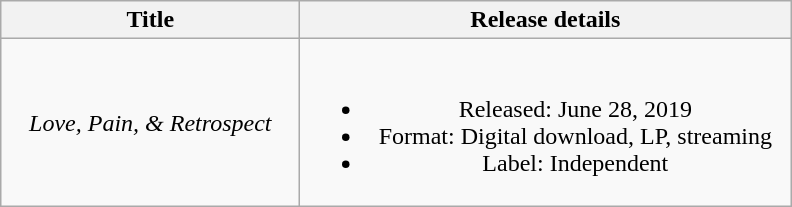<table class="wikitable plainrowheaders" style="text-align:center;" border="1">
<tr>
<th scope="col" rowspan="1" style="width:12em;">Title</th>
<th scope="col" rowspan="1" style="width:20em;">Release details</th>
</tr>
<tr>
<td style="text-align:center;"><em>Love, Pain, & Retrospect</em></td>
<td><br><ul><li>Released: June 28, 2019</li><li>Format: Digital download, LP, streaming</li><li>Label: Independent</li></ul></td>
</tr>
</table>
